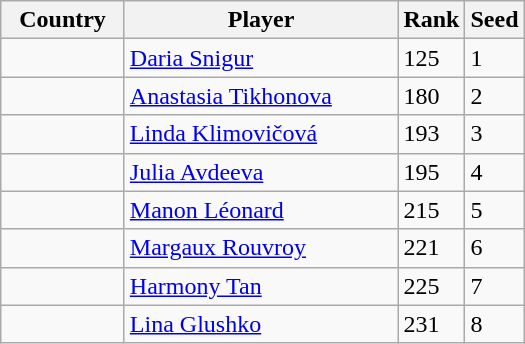<table class="wikitable">
<tr>
<th width="75">Country</th>
<th width="175">Player</th>
<th>Rank</th>
<th>Seed</th>
</tr>
<tr>
<td></td>
<td><a href='#'>Daria Snigur</a></td>
<td>125</td>
<td>1</td>
</tr>
<tr>
<td></td>
<td><a href='#'>Anastasia Tikhonova</a></td>
<td>180</td>
<td>2</td>
</tr>
<tr>
<td></td>
<td><a href='#'>Linda Klimovičová</a></td>
<td>193</td>
<td>3</td>
</tr>
<tr>
<td></td>
<td><a href='#'>Julia Avdeeva</a></td>
<td>195</td>
<td>4</td>
</tr>
<tr>
<td></td>
<td><a href='#'>Manon Léonard</a></td>
<td>215</td>
<td>5</td>
</tr>
<tr>
<td></td>
<td><a href='#'>Margaux Rouvroy</a></td>
<td>221</td>
<td>6</td>
</tr>
<tr>
<td></td>
<td><a href='#'>Harmony Tan</a></td>
<td>225</td>
<td>7</td>
</tr>
<tr>
<td></td>
<td><a href='#'>Lina Glushko</a></td>
<td>231</td>
<td>8</td>
</tr>
</table>
